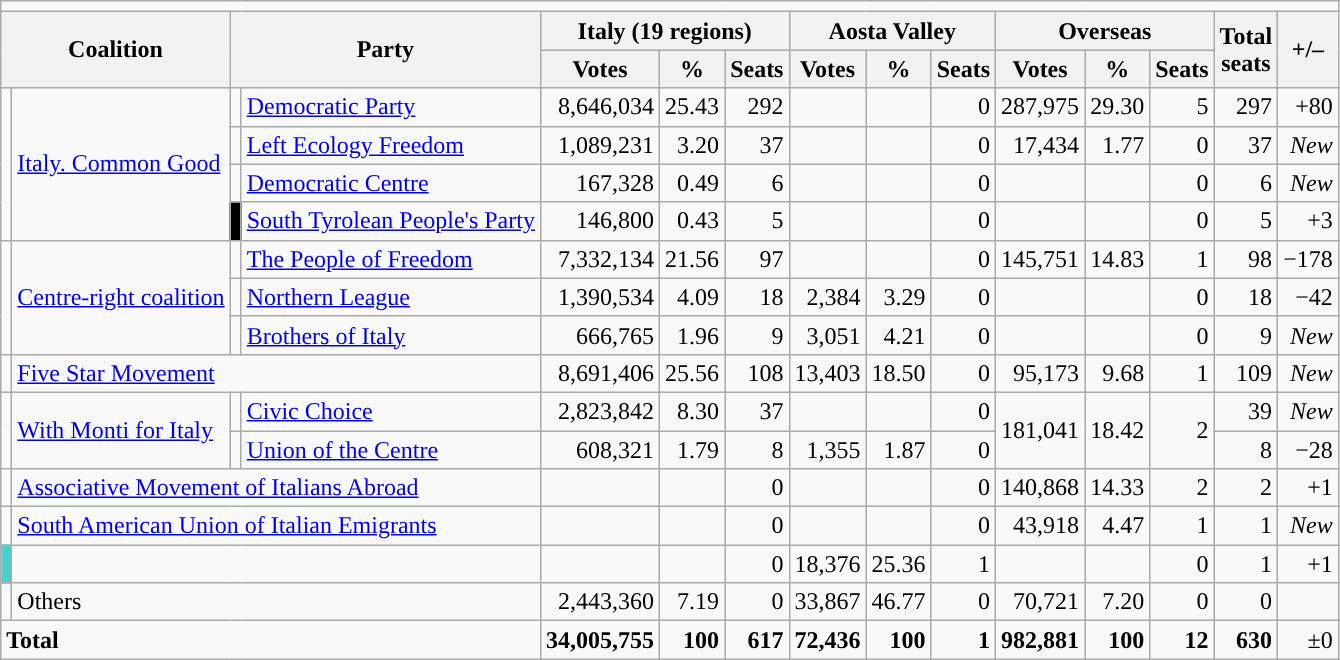<table class="wikitable" style="text-align:right">
<tr>
<td colspan="15"></td>
</tr>
<tr>
<th colspan="2" rowspan="2">Coalition</th>
<th colspan=2 rowspan=2>Party</th>
<th colspan="3"  style="text-align:center; vertical-align:top;">Italy (19 regions)</th>
<th colspan="3"  style="text-align:center; vertical-align:top;">Aosta Valley</th>
<th colspan="3"  style="text-align:center; vertical-align:top;">Overseas</th>
<th style="text-align:center;" rowspan="2"><strong>Total<br> seats</strong></th>
<th style="text-align:center;" rowspan="2">+/–</th>
</tr>
<tr>
<th style="text-align:center; vertical-align:bottom;">Votes</th>
<th style="text-align:center; vertical-align:bottom;">%</th>
<th style="text-align:center; vertical-align:bottom;">Seats</th>
<th style="text-align:center; vertical-align:bottom;">Votes</th>
<th style="text-align:center; vertical-align:bottom;">%</th>
<th style="text-align:center; vertical-align:bottom;">Seats</th>
<th style="text-align:center; vertical-align:bottom;">Votes</th>
<th style="text-align:center; vertical-align:bottom;">%</th>
<th style="text-align:center; vertical-align:bottom;">Seats</th>
</tr>
<tr>
<td rowspan="4"></td>
<td style="text-align:left;" rowspan="4"><a href='#'>Italy. Common Good</a></td>
<td></td>
<td align=left><a href='#'>Democratic Party</a></td>
<td>8,646,034</td>
<td>25.43</td>
<td>292</td>
<td></td>
<td></td>
<td>0</td>
<td>287,975</td>
<td>29.30</td>
<td>5</td>
<td>297</td>
<td><span>+80</span></td>
</tr>
<tr>
<td></td>
<td align=left><a href='#'>Left Ecology Freedom</a></td>
<td>1,089,231</td>
<td>3.20</td>
<td>37</td>
<td></td>
<td></td>
<td>0</td>
<td>17,434</td>
<td>1.77</td>
<td>0</td>
<td>37</td>
<td><em>New</em></td>
</tr>
<tr>
<td></td>
<td align=left><a href='#'>Democratic Centre</a></td>
<td>167,328</td>
<td>0.49</td>
<td>6</td>
<td></td>
<td></td>
<td>0</td>
<td></td>
<td></td>
<td>0</td>
<td>6</td>
<td><em>New</em></td>
</tr>
<tr>
<td style="background:black;"></td>
<td align=left><a href='#'>South Tyrolean People's Party</a></td>
<td>146,800</td>
<td>0.43</td>
<td>5</td>
<td></td>
<td></td>
<td>0</td>
<td></td>
<td></td>
<td>0</td>
<td>5</td>
<td><span>+3</span></td>
</tr>
<tr>
<td rowspan="3"></td>
<td style="text-align:left;" rowspan="3"><a href='#'>Centre-right coalition</a></td>
<td></td>
<td align=left><a href='#'>The People of Freedom</a></td>
<td>7,332,134</td>
<td>21.56</td>
<td>97</td>
<td></td>
<td></td>
<td>0</td>
<td>145,751</td>
<td>14.83</td>
<td>1</td>
<td>98</td>
<td><span>−178</span></td>
</tr>
<tr>
<td></td>
<td align=left><a href='#'>Northern League</a></td>
<td>1,390,534</td>
<td>4.09</td>
<td>18</td>
<td>2,384</td>
<td>3.29</td>
<td>0</td>
<td></td>
<td></td>
<td>0</td>
<td>18</td>
<td><span>−42</span></td>
</tr>
<tr>
<td></td>
<td align=left><a href='#'>Brothers of Italy</a></td>
<td>666,765</td>
<td>1.96</td>
<td>9</td>
<td>3,051</td>
<td>4.21</td>
<td>0</td>
<td></td>
<td></td>
<td>0</td>
<td>9</td>
<td><em>New</em></td>
</tr>
<tr>
<td></td>
<td colspan="3" style="text-align:left;"><a href='#'>Five Star Movement</a></td>
<td>8,691,406</td>
<td>25.56</td>
<td>108</td>
<td>13,403</td>
<td>18.50</td>
<td>0</td>
<td>95,173</td>
<td>9.68</td>
<td>1</td>
<td>109</td>
<td><em>New</em></td>
</tr>
<tr>
<td rowspan="2"></td>
<td style="text-align:left;" rowspan="2"><a href='#'>With Monti for Italy</a></td>
<td></td>
<td align=left><a href='#'>Civic Choice</a></td>
<td>2,823,842</td>
<td>8.30</td>
<td>37</td>
<td></td>
<td></td>
<td>0</td>
<td rowspan="2">181,041</td>
<td rowspan="2">18.42</td>
<td rowspan="2">2</td>
<td>39</td>
<td><em>New</em></td>
</tr>
<tr>
<td></td>
<td align=left><a href='#'>Union of the Centre</a></td>
<td>608,321</td>
<td>1.79</td>
<td>8</td>
<td>1,355</td>
<td>1.87</td>
<td>0</td>
<td>8</td>
<td><span>−28</span></td>
</tr>
<tr>
<td></td>
<td colspan="3" style="text-align:left;"><a href='#'>Associative Movement of Italians Abroad</a></td>
<td></td>
<td></td>
<td>0</td>
<td></td>
<td></td>
<td>0</td>
<td>140,868</td>
<td>14.33</td>
<td>2</td>
<td>2</td>
<td><span>+1</span></td>
</tr>
<tr>
<td></td>
<td colspan="3" style="text-align:left;"><a href='#'>South American Union of Italian Emigrants</a></td>
<td></td>
<td></td>
<td>0</td>
<td></td>
<td></td>
<td>0</td>
<td>43,918</td>
<td>4.47</td>
<td>1</td>
<td>1</td>
<td><em>New</em></td>
</tr>
<tr>
<td style="background:#48d1cc;"></td>
<td colspan="3" style="text-align:left;"></td>
<td></td>
<td></td>
<td>0</td>
<td>18,376</td>
<td>25.36</td>
<td>1</td>
<td></td>
<td></td>
<td>0</td>
<td>1</td>
<td><span>+1</span></td>
</tr>
<tr>
<td></td>
<td colspan="3" align=left>Others</td>
<td>2,443,360</td>
<td>7.19</td>
<td>0</td>
<td>33,867</td>
<td>46.77</td>
<td>0</td>
<td>70,721</td>
<td>7.20</td>
<td>0</td>
<td>0</td>
<td></td>
</tr>
<tr>
<td colspan=4 align=left><strong>Total</strong></td>
<td><strong>34,005,755</strong></td>
<td><strong>100</strong></td>
<td><strong>617</strong></td>
<td><strong>72,436</strong></td>
<td><strong>100</strong></td>
<td><strong>1</strong></td>
<td><strong>982,881</strong></td>
<td><strong>100</strong></td>
<td><strong>12</strong></td>
<td><strong>630</strong></td>
<td><span>±0</span></td>
</tr>
</table>
